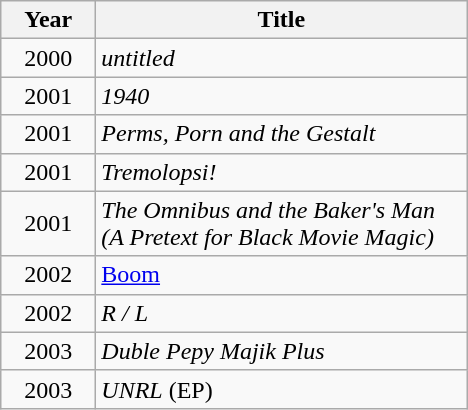<table class="wikitable">
<tr>
<th style="width:3.5em;">Year</th>
<th style="width:15em;">Title</th>
</tr>
<tr>
<td style="text-align:center;">2000</td>
<td><em>untitled</em></td>
</tr>
<tr>
<td style="text-align:center;">2001</td>
<td><em>1940</em></td>
</tr>
<tr>
<td style="text-align:center;">2001</td>
<td><em>Perms, Porn and the Gestalt</em></td>
</tr>
<tr>
<td style="text-align:center;">2001</td>
<td><em>Tremolopsi!</em></td>
</tr>
<tr>
<td style="text-align:center;">2001</td>
<td><em>The Omnibus and the Baker's Man (A Pretext for Black Movie Magic)</em></td>
</tr>
<tr>
<td style="text-align:center;">2002</td>
<td><a href='#'>Boom</a></td>
</tr>
<tr>
<td style="text-align:center;">2002</td>
<td><em>R / L</em></td>
</tr>
<tr>
<td style="text-align:center;">2003</td>
<td><em>Duble Pepy Majik Plus</em></td>
</tr>
<tr>
<td style="text-align:center;">2003</td>
<td><em>UNRL</em> (EP)</td>
</tr>
</table>
